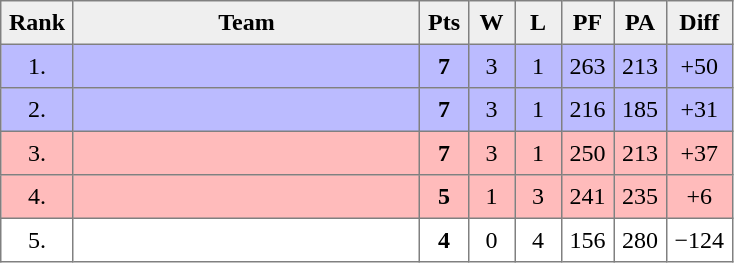<table style=border-collapse:collapse border=1 cellspacing=0 cellpadding=5>
<tr align=center bgcolor=#efefef>
<th width=20>Rank</th>
<th width=220>Team</th>
<th width=20>Pts</th>
<th width=20>W</th>
<th width=20>L</th>
<th width=20>PF</th>
<th width=20>PA</th>
<th width=20>Diff</th>
</tr>
<tr align=center bgcolor="#BBBBFF">
<td>1.</td>
<td align=left></td>
<td><strong>7</strong></td>
<td>3</td>
<td>1</td>
<td>263</td>
<td>213</td>
<td>+50</td>
</tr>
<tr align=center bgcolor="#BBBBFF">
<td>2.</td>
<td align=left></td>
<td><strong>7</strong></td>
<td>3</td>
<td>1</td>
<td>216</td>
<td>185</td>
<td>+31</td>
</tr>
<tr align=center bgcolor="#ffbbbb">
<td>3.</td>
<td align=left></td>
<td><strong>7</strong></td>
<td>3</td>
<td>1</td>
<td>250</td>
<td>213</td>
<td>+37</td>
</tr>
<tr align=center bgcolor="#ffbbbb">
<td>4.</td>
<td align=left></td>
<td><strong>5</strong></td>
<td>1</td>
<td>3</td>
<td>241</td>
<td>235</td>
<td>+6</td>
</tr>
<tr align=center>
<td>5.</td>
<td align=left></td>
<td><strong>4</strong></td>
<td>0</td>
<td>4</td>
<td>156</td>
<td>280</td>
<td>−124</td>
</tr>
</table>
